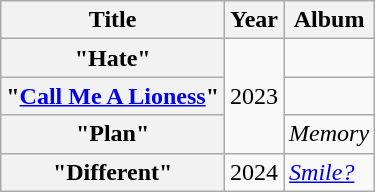<table class="wikitable">
<tr>
<th>Title</th>
<th>Year</th>
<th>Album</th>
</tr>
<tr>
<th scope="row">"Hate"<br></th>
<td rowspan="3">2023</td>
<td></td>
</tr>
<tr>
<th>"<a href='#'>Call Me A Lioness</a>"<br></th>
<td></td>
</tr>
<tr>
<th scope="row">"Plan"<br></th>
<td><em>Memory</em></td>
</tr>
<tr>
<th>"Different"<br></th>
<td>2024</td>
<td><em><a href='#'>Smile?</a></em></td>
</tr>
</table>
